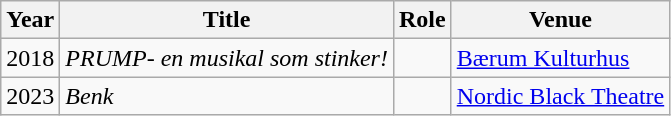<table class="wikitable">
<tr>
<th>Year</th>
<th>Title</th>
<th>Role</th>
<th>Venue</th>
</tr>
<tr>
<td>2018</td>
<td><em>PRUMP- en musikal som stinker!</em></td>
<td></td>
<td><a href='#'>Bærum Kulturhus</a></td>
</tr>
<tr>
<td>2023</td>
<td><em>Benk</em></td>
<td></td>
<td><a href='#'>Nordic Black Theatre</a></td>
</tr>
</table>
